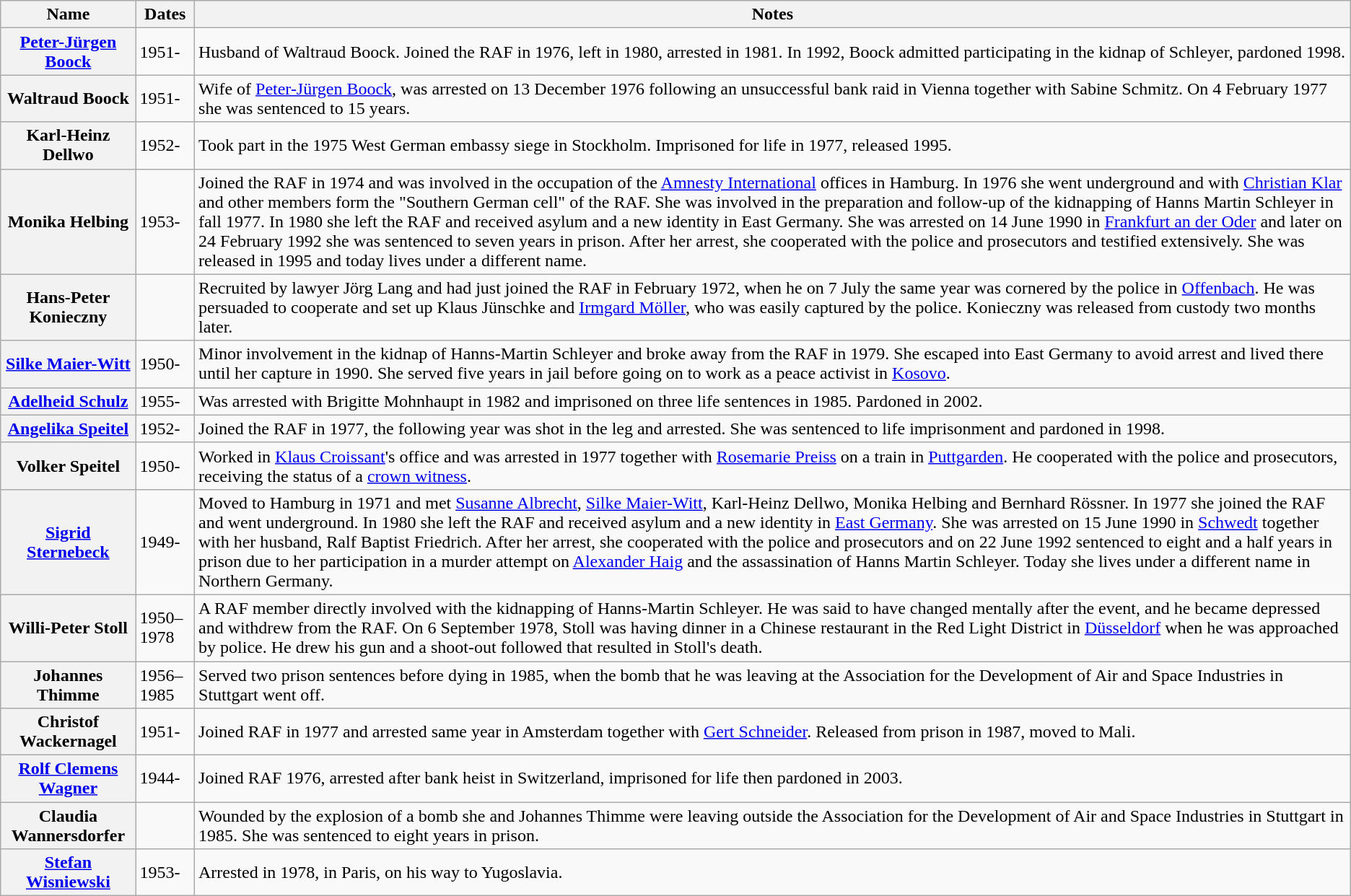<table class="wikitable sortable plainrowheaders">
<tr>
<th scope="col">Name</th>
<th scope="col">Dates</th>
<th scope="col">Notes</th>
</tr>
<tr>
<th scope="row"><a href='#'>Peter-Jürgen Boock</a></th>
<td>1951-</td>
<td>Husband of Waltraud Boock. Joined the RAF in 1976, left in 1980, arrested in 1981. In 1992, Boock admitted participating in the kidnap of Schleyer, pardoned 1998.</td>
</tr>
<tr>
<th scope="row">Waltraud Boock</th>
<td>1951-</td>
<td>Wife of <a href='#'>Peter-Jürgen Boock</a>, was arrested on 13 December 1976 following an unsuccessful bank raid in Vienna together with Sabine Schmitz. On 4 February 1977 she was sentenced to 15 years.</td>
</tr>
<tr>
<th scope="row">Karl-Heinz Dellwo</th>
<td>1952-</td>
<td>Took part in the 1975 West German embassy siege in Stockholm. Imprisoned for life in 1977, released 1995.</td>
</tr>
<tr>
<th scope="row">Monika Helbing</th>
<td>1953-</td>
<td>Joined the RAF in 1974 and was involved in the occupation of the <a href='#'>Amnesty International</a> offices in Hamburg. In 1976 she went underground and with <a href='#'>Christian Klar</a> and other members form the "Southern German cell" of the RAF. She was involved in the preparation and follow-up of the kidnapping of Hanns Martin Schleyer in fall 1977. In 1980 she left the RAF and received asylum and a new identity in East Germany. She was arrested on 14 June 1990 in <a href='#'>Frankfurt an der Oder</a> and later on 24 February 1992 she was sentenced to seven years in prison. After her arrest, she cooperated with the police and prosecutors and testified extensively. She was released in 1995 and today lives under a different name.</td>
</tr>
<tr>
<th scope="row">Hans-Peter Konieczny</th>
<td></td>
<td>Recruited by lawyer Jörg Lang and had just joined the RAF in February 1972, when he on 7 July the same year was cornered by the police in <a href='#'>Offenbach</a>. He was persuaded to cooperate and set up Klaus Jünschke and <a href='#'>Irmgard Möller</a>, who was easily captured by the police. Konieczny was released from custody two months later.</td>
</tr>
<tr>
<th scope="row"><a href='#'>Silke Maier-Witt</a></th>
<td>1950-</td>
<td>Minor involvement in the kidnap of Hanns-Martin Schleyer and broke away from the RAF in 1979. She escaped into East Germany to avoid arrest and lived there until her capture in 1990. She served five years in jail before going on to work as a peace activist in <a href='#'>Kosovo</a>.</td>
</tr>
<tr>
<th scope="row"><a href='#'>Adelheid Schulz</a></th>
<td>1955-</td>
<td>Was arrested with Brigitte Mohnhaupt in 1982 and imprisoned on three life sentences in 1985. Pardoned in 2002.</td>
</tr>
<tr>
<th scope="row"><a href='#'>Angelika Speitel</a></th>
<td>1952-</td>
<td>Joined the RAF in 1977, the following year was shot in the leg and arrested. She was sentenced to life imprisonment and pardoned in 1998.</td>
</tr>
<tr>
<th scope="row">Volker Speitel</th>
<td>1950-</td>
<td>Worked in <a href='#'>Klaus Croissant</a>'s office and was arrested in 1977 together with <a href='#'>Rosemarie Preiss</a> on a train in <a href='#'>Puttgarden</a>. He cooperated with the police and prosecutors, receiving the status of a <a href='#'>crown witness</a>.</td>
</tr>
<tr>
<th scope="row"><a href='#'>Sigrid Sternebeck</a></th>
<td>1949-</td>
<td>Moved to Hamburg in 1971 and met <a href='#'>Susanne Albrecht</a>, <a href='#'>Silke Maier-Witt</a>, Karl-Heinz Dellwo, Monika Helbing and Bernhard Rössner. In 1977 she joined the RAF and went underground. In 1980 she left the RAF and received asylum and a new identity in <a href='#'>East Germany</a>. She was arrested on 15 June 1990 in <a href='#'>Schwedt</a> together with her husband, Ralf Baptist Friedrich. After her arrest, she cooperated with the police and prosecutors and on 22 June 1992 sentenced to eight and a half years in prison due to her participation in a murder attempt on <a href='#'>Alexander Haig</a> and the assassination of Hanns Martin Schleyer. Today she lives under a different name in Northern Germany.</td>
</tr>
<tr>
<th scope="row">Willi-Peter Stoll</th>
<td>1950–1978</td>
<td>A RAF member directly involved with the kidnapping of Hanns-Martin Schleyer. He was said to have changed mentally after the event, and he became depressed and withdrew from the RAF. On 6 September 1978, Stoll was having dinner in a Chinese restaurant in the Red Light District in <a href='#'>Düsseldorf</a> when he was approached by police. He drew his gun and a shoot-out followed that resulted in Stoll's death.</td>
</tr>
<tr>
<th scope="row">Johannes Thimme</th>
<td>1956–1985</td>
<td>Served two prison sentences before dying in 1985, when the bomb that he was leaving at the Association for the Development of Air and Space Industries in Stuttgart went off.</td>
</tr>
<tr>
<th scope="row">Christof Wackernagel</th>
<td>1951-</td>
<td>Joined RAF in 1977 and arrested same year in Amsterdam together with <a href='#'>Gert Schneider</a>. Released from prison in 1987, moved to Mali.</td>
</tr>
<tr>
<th scope="row"><a href='#'>Rolf Clemens Wagner</a></th>
<td>1944-</td>
<td>Joined RAF 1976, arrested after bank heist in Switzerland, imprisoned for life then pardoned in 2003.</td>
</tr>
<tr>
<th scope="row">Claudia Wannersdorfer</th>
<td></td>
<td>Wounded by the explosion of a bomb she and Johannes Thimme were leaving outside the Association for the Development of Air and Space Industries in Stuttgart in 1985. She was sentenced to eight years in prison.</td>
</tr>
<tr>
<th scope="row"><a href='#'>Stefan Wisniewski</a></th>
<td>1953-</td>
<td>Arrested in 1978, in Paris, on his way to Yugoslavia.</td>
</tr>
</table>
